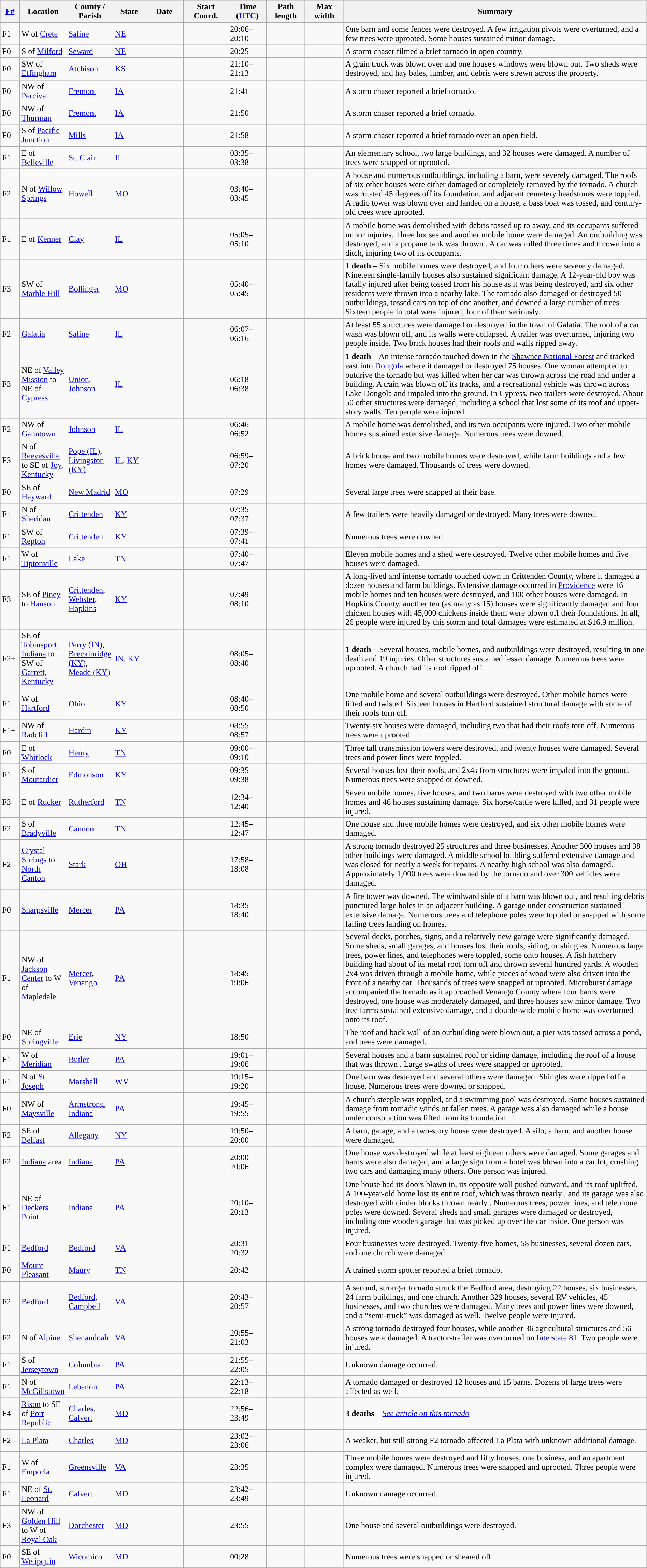<table class="wikitable sortable" style="width:100%;">
<tr>
<th scope="col" width="3%" align="center"><a href='#'>F#</a></th>
<th scope="col" width="7%" align="center" class="unsortable">Location</th>
<th scope="col" width="6%" align="center" class="unsortable">County / Parish</th>
<th scope="col" width="5%" align="center">State</th>
<th scope="col" width="6%" align="center">Date</th>
<th scope="col" width="7%" align="center">Start Coord.</th>
<th scope="col" width="6%" align="center">Time (<a href='#'>UTC</a>)</th>
<th scope="col" width="6%" align="center">Path length</th>
<th scope="col" width="6%" align="center">Max width</th>
<th scope="col" width="48%" class="unsortable" align="center">Summary</th>
</tr>
<tr>
<td>F1</td>
<td>W of <a href='#'>Crete</a></td>
<td><a href='#'>Saline</a></td>
<td><a href='#'>NE</a></td>
<td></td>
<td></td>
<td>20:06–20:10</td>
<td></td>
<td></td>
<td>One barn and some fences were destroyed. A few irrigation pivots were overturned, and a few trees were uprooted. Some houses sustained minor damage.</td>
</tr>
<tr>
<td>F0</td>
<td>S of <a href='#'>Milford</a></td>
<td><a href='#'>Seward</a></td>
<td><a href='#'>NE</a></td>
<td></td>
<td></td>
<td>20:25</td>
<td></td>
<td></td>
<td>A storm chaser filmed a brief tornado in open country.</td>
</tr>
<tr>
<td>F0</td>
<td>SW of <a href='#'>Effingham</a></td>
<td><a href='#'>Atchison</a></td>
<td><a href='#'>KS</a></td>
<td></td>
<td></td>
<td>21:10–21:13</td>
<td></td>
<td></td>
<td>A grain truck was blown over and one house's windows were blown out. Two sheds were destroyed, and hay bales, lumber, and debris were strewn across the property.</td>
</tr>
<tr>
<td>F0</td>
<td>NW of <a href='#'>Percival</a></td>
<td><a href='#'>Fremont</a></td>
<td><a href='#'>IA</a></td>
<td></td>
<td></td>
<td>21:41</td>
<td></td>
<td></td>
<td>A storm chaser reported a brief tornado.</td>
</tr>
<tr>
<td>F0</td>
<td>NW of <a href='#'>Thurman</a></td>
<td><a href='#'>Fremont</a></td>
<td><a href='#'>IA</a></td>
<td></td>
<td></td>
<td>21:50</td>
<td></td>
<td></td>
<td>A storm chaser reported a brief tornado.</td>
</tr>
<tr>
<td>F0</td>
<td>S of <a href='#'>Pacific Junction</a></td>
<td><a href='#'>Mills</a></td>
<td><a href='#'>IA</a></td>
<td></td>
<td></td>
<td>21:58</td>
<td></td>
<td></td>
<td>A storm chaser reported a brief tornado over an open field.</td>
</tr>
<tr>
<td>F1</td>
<td>E of <a href='#'>Belleville</a></td>
<td><a href='#'>St. Clair</a></td>
<td><a href='#'>IL</a></td>
<td></td>
<td></td>
<td>03:35–03:38</td>
<td></td>
<td></td>
<td>An elementary school, two large buildings, and 32 houses were damaged. A number of trees were snapped or uprooted.</td>
</tr>
<tr>
<td>F2</td>
<td>N of <a href='#'>Willow Springs</a></td>
<td><a href='#'>Howell</a></td>
<td><a href='#'>MO</a></td>
<td></td>
<td></td>
<td>03:40–03:45</td>
<td></td>
<td></td>
<td>A house and numerous outbuildings, including a barn, were severely damaged. The roofs of six other houses were either damaged or completely removed by the tornado. A church was rotated 45 degrees off its foundation, and adjacent cemetery headstones were toppled. A  radio tower was blown over and landed on a house, a bass boat was tossed, and century-old trees were uprooted.</td>
</tr>
<tr>
<td>F1</td>
<td>E of <a href='#'>Kenner</a></td>
<td><a href='#'>Clay</a></td>
<td><a href='#'>IL</a></td>
<td></td>
<td></td>
<td>05:05–05:10</td>
<td></td>
<td></td>
<td>A mobile home was demolished with debris tossed up to  away, and its occupants suffered minor injuries. Three houses and another mobile home were damaged. An outbuilding was destroyed, and a propane tank was thrown . A car was rolled three times and thrown into a ditch, injuring two of its occupants.</td>
</tr>
<tr>
<td>F3</td>
<td>SW of <a href='#'>Marble Hill</a></td>
<td><a href='#'>Bollinger</a></td>
<td><a href='#'>MO</a></td>
<td></td>
<td></td>
<td>05:40–05:45</td>
<td></td>
<td></td>
<td><strong>1 death</strong> – Six mobile homes were destroyed, and four others were severely damaged. Nineteen single-family houses also sustained significant damage. A 12-year-old boy was fatally injured after being tossed  from his house as it was being destroyed, and six other residents were thrown into a nearby lake. The tornado also damaged or destroyed 50 outbuildings, tossed cars on top of one another, and downed a large number of trees. Sixteen people in total were injured, four of them seriously.</td>
</tr>
<tr>
<td>F2</td>
<td><a href='#'>Galatia</a></td>
<td><a href='#'>Saline</a></td>
<td><a href='#'>IL</a></td>
<td></td>
<td></td>
<td>06:07–06:16</td>
<td></td>
<td></td>
<td>At least 55 structures were damaged or destroyed in the town of Galatia. The roof of a car wash was blown off, and its walls were collapsed. A trailer was overturned, injuring two people inside. Two brick houses had their roofs and walls ripped away.</td>
</tr>
<tr>
<td>F3</td>
<td>NE of <a href='#'>Valley Mission</a> to NE of <a href='#'>Cypress</a></td>
<td><a href='#'>Union</a>, <a href='#'>Johnson</a></td>
<td><a href='#'>IL</a></td>
<td></td>
<td></td>
<td>06:18–06:38</td>
<td></td>
<td></td>
<td><strong>1 death</strong> – An intense tornado touched down in the <a href='#'>Shawnee National Forest</a> and tracked east into <a href='#'>Dongola</a> where it damaged or destroyed 75 houses. One woman attempted to outdrive the tornado but was killed when her car was thrown across the road and under a building. A train was blown off its tracks, and a recreational vehicle was thrown across Lake Dongola and impaled into the ground. In Cypress, two trailers were destroyed. About 50 other structures were damaged, including a school that lost some of its roof and upper-story walls. Ten people were injured.</td>
</tr>
<tr>
<td>F2</td>
<td>NW of <a href='#'>Ganntown</a></td>
<td><a href='#'>Johnson</a></td>
<td><a href='#'>IL</a></td>
<td></td>
<td></td>
<td>06:46–06:52</td>
<td></td>
<td></td>
<td>A mobile home was demolished, and its two occupants were injured. Two other mobile homes sustained extensive damage. Numerous trees were downed.</td>
</tr>
<tr>
<td>F3</td>
<td>N of <a href='#'>Reevesville</a> to SE of <a href='#'>Joy, Kentucky</a></td>
<td><a href='#'>Pope (IL)</a>, <a href='#'>Livingston (KY)</a></td>
<td><a href='#'>IL</a>, <a href='#'>KY</a></td>
<td></td>
<td></td>
<td>06:59–07:20</td>
<td></td>
<td></td>
<td>A brick house and two mobile homes were destroyed, while farm buildings and a few homes were damaged. Thousands of trees were downed.</td>
</tr>
<tr>
<td>F0</td>
<td>SE of <a href='#'>Hayward</a></td>
<td><a href='#'>New Madrid</a></td>
<td><a href='#'>MO</a></td>
<td></td>
<td></td>
<td>07:29</td>
<td></td>
<td></td>
<td>Several large trees were snapped at their base.</td>
</tr>
<tr>
<td>F1</td>
<td>N of <a href='#'>Sheridan</a></td>
<td><a href='#'>Crittenden</a></td>
<td><a href='#'>KY</a></td>
<td></td>
<td></td>
<td>07:35–07:37</td>
<td></td>
<td></td>
<td>A few trailers were heavily damaged or destroyed. Many trees were downed.</td>
</tr>
<tr>
<td>F1</td>
<td>SW of <a href='#'>Repton</a></td>
<td><a href='#'>Crittenden</a></td>
<td><a href='#'>KY</a></td>
<td></td>
<td></td>
<td>07:39–07:41</td>
<td></td>
<td></td>
<td>Numerous trees were downed.</td>
</tr>
<tr>
<td>F1</td>
<td>W of <a href='#'>Tiptonville</a></td>
<td><a href='#'>Lake</a></td>
<td><a href='#'>TN</a></td>
<td></td>
<td></td>
<td>07:40–07:47</td>
<td></td>
<td></td>
<td>Eleven mobile homes and a shed were destroyed. Twelve other mobile homes and five houses were damaged.</td>
</tr>
<tr>
<td>F3</td>
<td>SE of <a href='#'>Piney</a> to <a href='#'>Hanson</a></td>
<td><a href='#'>Crittenden</a>, <a href='#'>Webster</a>, <a href='#'>Hopkins</a></td>
<td><a href='#'>KY</a></td>
<td></td>
<td></td>
<td>07:49–08:10</td>
<td></td>
<td></td>
<td>A long-lived and intense tornado touched down in Crittenden County, where it damaged a dozen houses and farm buildings. Extensive damage occurred in <a href='#'>Providence</a> were 16 mobile homes and ten houses were destroyed, and 100 other houses were damaged. In Hopkins County, another ten (as many as 15) houses were significantly damaged and four chicken houses with 45,000 chickens inside them were blown off their foundations. In all, 26 people were injured by this storm and total damages were estimated at $16.9 million.</td>
</tr>
<tr>
<td>F2+</td>
<td>SE of <a href='#'>Tobinsport, Indiana</a> to SW of <a href='#'>Garrett, Kentucky</a></td>
<td><a href='#'>Perry (IN)</a>, <a href='#'>Breckinridge (KY)</a>, <a href='#'>Meade (KY)</a></td>
<td><a href='#'>IN</a>, <a href='#'>KY</a></td>
<td></td>
<td></td>
<td>08:05–08:40</td>
<td></td>
<td></td>
<td><strong>1 death</strong> – Several houses, mobile homes, and outbuildings were destroyed, resulting in one death and 19 injuries. Other structures sustained lesser damage. Numerous trees were uprooted. A church had its roof ripped off.</td>
</tr>
<tr>
<td>F1</td>
<td>W of <a href='#'>Hartford</a></td>
<td><a href='#'>Ohio</a></td>
<td><a href='#'>KY</a></td>
<td></td>
<td></td>
<td>08:40–08:50</td>
<td></td>
<td></td>
<td>One mobile home and several outbuildings were destroyed. Other mobile homes were lifted and twisted. Sixteen houses in Hartford sustained structural damage with some of their roofs torn off.</td>
</tr>
<tr>
<td>F1+</td>
<td>NW of <a href='#'>Radcliff</a></td>
<td><a href='#'>Hardin</a></td>
<td><a href='#'>KY</a></td>
<td></td>
<td></td>
<td>08:55–08:57</td>
<td></td>
<td></td>
<td>Twenty-six houses were damaged, including two that had their roofs torn off. Numerous trees were uprooted.</td>
</tr>
<tr>
<td>F0</td>
<td>E of <a href='#'>Whitlock</a></td>
<td><a href='#'>Henry</a></td>
<td><a href='#'>TN</a></td>
<td></td>
<td></td>
<td>09:00–09:10</td>
<td></td>
<td></td>
<td>Three tall transmission towers were destroyed, and twenty houses were damaged. Several trees and power lines were toppled.</td>
</tr>
<tr>
<td>F1</td>
<td>S of <a href='#'>Moutardier</a></td>
<td><a href='#'>Edmonson</a></td>
<td><a href='#'>KY</a></td>
<td></td>
<td></td>
<td>09:35–09:38</td>
<td></td>
<td></td>
<td>Several houses lost their roofs, and 2x4s from structures were impaled into the ground. Numerous trees were snapped or downed.</td>
</tr>
<tr>
<td>F3</td>
<td>E of <a href='#'>Rucker</a></td>
<td><a href='#'>Rutherford</a></td>
<td><a href='#'>TN</a></td>
<td></td>
<td></td>
<td>12:34–12:40</td>
<td></td>
<td></td>
<td>Seven mobile homes, five houses, and two barns were destroyed with two other mobile homes and 46 houses sustaining damage. Six horse/cattle were killed, and 31 people were injured.</td>
</tr>
<tr>
<td>F2</td>
<td>S of <a href='#'>Bradyville</a></td>
<td><a href='#'>Cannon</a></td>
<td><a href='#'>TN</a></td>
<td></td>
<td></td>
<td>12:45–12:47</td>
<td></td>
<td></td>
<td>One house and three mobile homes were destroyed, and six other mobile homes were damaged.</td>
</tr>
<tr>
<td>F2</td>
<td><a href='#'>Crystal Springs</a> to <a href='#'>North Canton</a></td>
<td><a href='#'>Stark</a></td>
<td><a href='#'>OH</a></td>
<td></td>
<td></td>
<td>17:58–18:08</td>
<td></td>
<td></td>
<td>A strong tornado destroyed 25 structures and three businesses. Another 300 houses and 38 other buildings were damaged. A middle school building suffered extensive damage and was closed for nearly a week for repairs. A nearby high school was also damaged. Approximately 1,000 trees were downed by the tornado and over 300 vehicles were damaged.</td>
</tr>
<tr>
<td>F0</td>
<td><a href='#'>Sharpsville</a></td>
<td><a href='#'>Mercer</a></td>
<td><a href='#'>PA</a></td>
<td></td>
<td></td>
<td>18:35–18:40</td>
<td></td>
<td></td>
<td>A fire tower was downed. The windward side of a barn was blown out, and resulting debris punctured large holes in an adjacent building. A garage under construction sustained extensive damage. Numerous trees and telephone poles were toppled or snapped with some falling trees landing on homes.</td>
</tr>
<tr>
<td>F1</td>
<td>NW of <a href='#'>Jackson Center</a> to W of <a href='#'>Mapledale</a></td>
<td><a href='#'>Mercer</a>, <a href='#'>Venango</a></td>
<td><a href='#'>PA</a></td>
<td></td>
<td></td>
<td>18:45–19:06</td>
<td></td>
<td></td>
<td>Several decks, porches, signs, and a relatively new garage were significantly damaged. Some sheds, small garages, and houses lost their roofs, siding, or shingles. Numerous large trees, power lines, and telephones were toppled, some onto houses. A fish hatchery building had about  of its metal roof torn off and thrown several hundred yards. A wooden 2x4 was driven through a mobile home, while pieces of wood were also driven into the front of a nearby car. Thousands of trees were snapped or uprooted. Microburst damage accompanied the tornado as it approached Venango County where four barns were destroyed, one house was moderately damaged, and three houses saw minor damage. Two tree farms sustained extensive damage, and a double-wide mobile home was overturned onto its roof.</td>
</tr>
<tr>
<td>F0</td>
<td>NE of <a href='#'>Springville</a></td>
<td><a href='#'>Erie</a></td>
<td><a href='#'>NY</a></td>
<td></td>
<td></td>
<td>18:50</td>
<td></td>
<td></td>
<td>The roof and back wall of an outbuilding were blown out, a pier was tossed across a pond, and trees were damaged.</td>
</tr>
<tr>
<td>F1</td>
<td>W of <a href='#'>Meridian</a></td>
<td><a href='#'>Butler</a></td>
<td><a href='#'>PA</a></td>
<td></td>
<td></td>
<td>19:01–19:06</td>
<td></td>
<td></td>
<td>Several houses and a barn sustained roof or siding damage, including the roof of a house that was thrown . Large swaths of trees were snapped or uprooted.</td>
</tr>
<tr>
<td>F1</td>
<td>N of <a href='#'>St. Joseph</a></td>
<td><a href='#'>Marshall</a></td>
<td><a href='#'>WV</a></td>
<td></td>
<td></td>
<td>19:15–19:20</td>
<td></td>
<td></td>
<td>One barn was destroyed and several others were damaged. Shingles were ripped off a house. Numerous trees were downed or snapped.</td>
</tr>
<tr>
<td>F0</td>
<td>NW of <a href='#'>Maysville</a></td>
<td><a href='#'>Armstrong</a>, <a href='#'>Indiana</a></td>
<td><a href='#'>PA</a></td>
<td></td>
<td></td>
<td>19:45–19:55</td>
<td></td>
<td></td>
<td>A church steeple was toppled, and a swimming pool was destroyed. Some houses sustained damage from tornadic winds or fallen trees. A garage was also damaged while a house under construction was lifted from its foundation.</td>
</tr>
<tr>
<td>F2</td>
<td>SE of <a href='#'>Belfast</a></td>
<td><a href='#'>Allegany</a></td>
<td><a href='#'>NY</a></td>
<td></td>
<td></td>
<td>19:50–20:00</td>
<td></td>
<td></td>
<td>A barn, garage, and a two-story house were destroyed. A silo, a barn, and another house were damaged.</td>
</tr>
<tr>
<td>F2</td>
<td><a href='#'>Indiana</a> area</td>
<td><a href='#'>Indiana</a></td>
<td><a href='#'>PA</a></td>
<td></td>
<td></td>
<td>20:00–20:06</td>
<td></td>
<td></td>
<td>One house was destroyed while at least eighteen others were damaged. Some garages and barns were also damaged, and a large sign from a hotel was blown into a car lot, crushing two cars and damaging many others. One person was injured.</td>
</tr>
<tr>
<td>F1</td>
<td>NE of <a href='#'>Deckers Point</a></td>
<td><a href='#'>Indiana</a></td>
<td><a href='#'>PA</a></td>
<td></td>
<td></td>
<td>20:10–20:13</td>
<td></td>
<td></td>
<td>One house had its doors blown in, its opposite wall pushed outward, and its roof uplifted. A 100-year-old home lost its entire roof, which was thrown nearly , and its garage was also destroyed with cinder blocks thrown nearly . Numerous trees, power lines, and telephone poles were downed. Several sheds and small garages were damaged or destroyed, including one wooden garage that was picked up over the car inside. One person was injured.</td>
</tr>
<tr>
<td>F1</td>
<td><a href='#'>Bedford</a></td>
<td><a href='#'>Bedford</a></td>
<td><a href='#'>VA</a></td>
<td></td>
<td></td>
<td>20:31–20:32</td>
<td></td>
<td></td>
<td>Four businesses were destroyed. Twenty-five homes, 58 businesses, several dozen cars, and one church were damaged.</td>
</tr>
<tr>
<td>F0</td>
<td><a href='#'>Mount Pleasant</a></td>
<td><a href='#'>Maury</a></td>
<td><a href='#'>TN</a></td>
<td></td>
<td></td>
<td>20:42</td>
<td></td>
<td></td>
<td>A trained storm spotter reported a brief tornado.</td>
</tr>
<tr>
<td>F2</td>
<td><a href='#'>Bedford</a></td>
<td><a href='#'>Bedford</a>, <a href='#'>Campbell</a></td>
<td><a href='#'>VA</a></td>
<td></td>
<td></td>
<td>20:43–20:57</td>
<td></td>
<td></td>
<td>A second, stronger tornado struck the Bedford area, destroying 22 houses, six businesses, 24 farm buildings, and one church. Another 329 houses, several RV vehicles, 45 businesses, and two churches were damaged. Many trees and power lines were downed, and a “semi-truck” was damaged as well. Twelve people were injured.</td>
</tr>
<tr>
<td>F2</td>
<td>N of <a href='#'>Alpine</a></td>
<td><a href='#'>Shenandoah</a></td>
<td><a href='#'>VA</a></td>
<td></td>
<td></td>
<td>20:55–21:03</td>
<td></td>
<td></td>
<td>A strong tornado destroyed four houses, while another 36 agricultural structures and 56 houses were damaged. A tractor-trailer was overturned on <a href='#'>Interstate 81</a>. Two people were injured.</td>
</tr>
<tr>
<td>F1</td>
<td>S of <a href='#'>Jerseytown</a></td>
<td><a href='#'>Columbia</a></td>
<td><a href='#'>PA</a></td>
<td></td>
<td></td>
<td>21:55–22:05</td>
<td></td>
<td></td>
<td>Unknown damage occurred.</td>
</tr>
<tr>
<td>F1</td>
<td>N of <a href='#'>McGillstown</a></td>
<td><a href='#'>Lebanon</a></td>
<td><a href='#'>PA</a></td>
<td></td>
<td></td>
<td>22:13–22:18</td>
<td></td>
<td></td>
<td>A tornado damaged or destroyed 12 houses and 15 barns. Dozens of large trees were affected as well.</td>
</tr>
<tr>
<td>F4</td>
<td><a href='#'>Rison</a> to SE of <a href='#'>Port Republic</a></td>
<td><a href='#'>Charles</a>, <a href='#'>Calvert</a></td>
<td><a href='#'>MD</a></td>
<td></td>
<td></td>
<td>22:56–23:49</td>
<td></td>
<td></td>
<td><strong>3 deaths</strong> – <em><a href='#'>See article on this tornado</a></em></td>
</tr>
<tr>
<td>F2</td>
<td><a href='#'>La Plata</a></td>
<td><a href='#'>Charles</a></td>
<td><a href='#'>MD</a></td>
<td></td>
<td></td>
<td>23:02–23:06</td>
<td></td>
<td></td>
<td>A weaker, but still strong F2 tornado affected La Plata with unknown additional damage.</td>
</tr>
<tr>
<td>F1</td>
<td>W of <a href='#'>Emporia</a></td>
<td><a href='#'>Greensville</a></td>
<td><a href='#'>VA</a></td>
<td></td>
<td></td>
<td>23:35</td>
<td></td>
<td></td>
<td>Three mobile homes were destroyed and fifty houses, one business, and an apartment complex were damaged. Numerous trees were snapped and uprooted. Three people were injured.</td>
</tr>
<tr>
<td>F1</td>
<td>NE of <a href='#'>St. Leonard</a></td>
<td><a href='#'>Calvert</a></td>
<td><a href='#'>MD</a></td>
<td></td>
<td></td>
<td>23:42–23:49</td>
<td></td>
<td></td>
<td>Unknown damage occurred.</td>
</tr>
<tr>
<td>F3</td>
<td>NW of <a href='#'>Golden Hill</a> to W of <a href='#'>Royal Oak</a></td>
<td><a href='#'>Dorchester</a></td>
<td><a href='#'>MD</a></td>
<td></td>
<td></td>
<td>23:55</td>
<td></td>
<td></td>
<td>One house and several outbuildings were destroyed.</td>
</tr>
<tr>
<td>F0</td>
<td>SE of <a href='#'>Wetipquin</a></td>
<td><a href='#'>Wicomico</a></td>
<td><a href='#'>MD</a></td>
<td></td>
<td></td>
<td>00:28</td>
<td></td>
<td></td>
<td>Numerous trees were snapped or sheared off.</td>
</tr>
<tr>
</tr>
</table>
